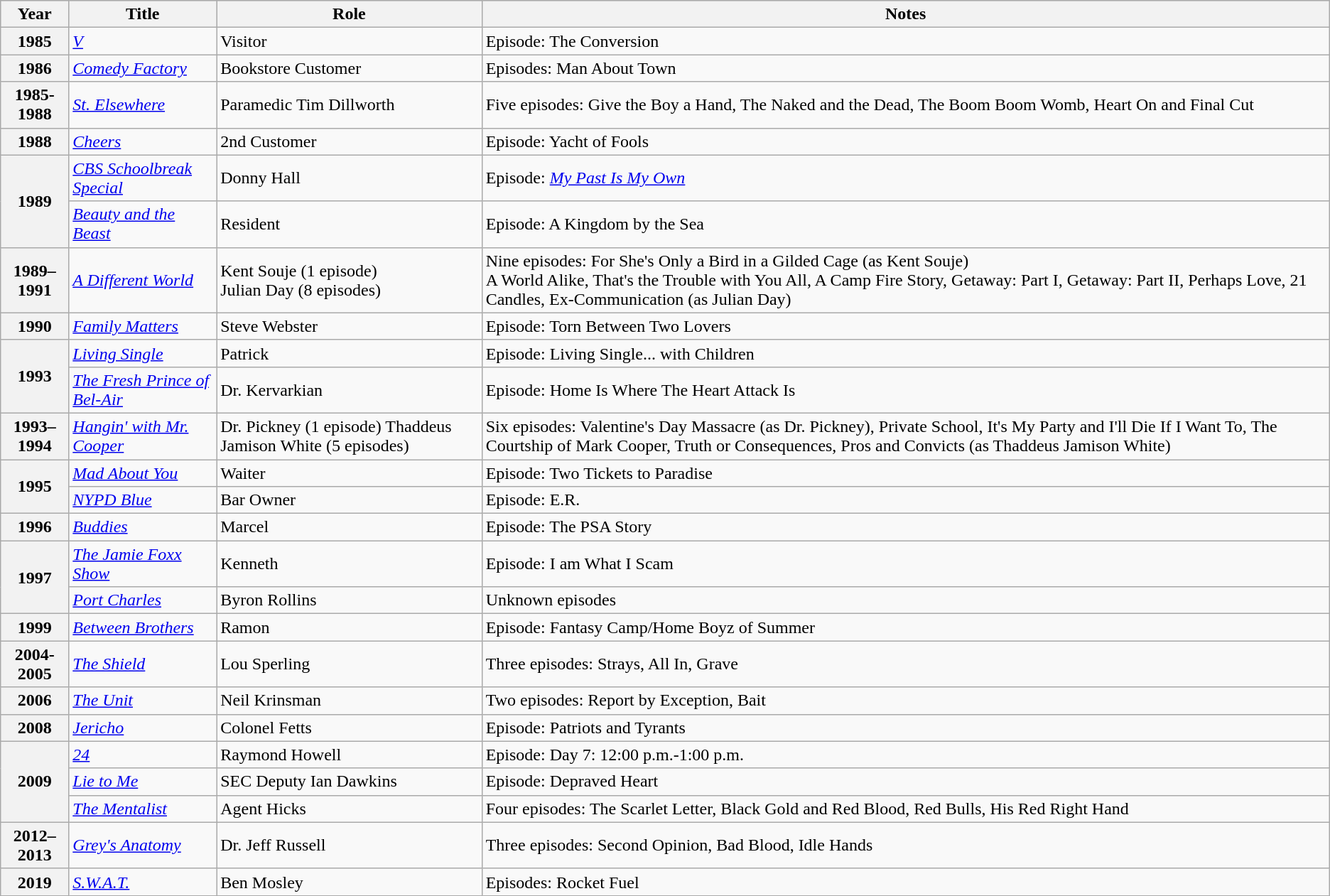<table class="wikitable sortable mw-collapsible">
<tr style="background:#ccc;">
<th>Year</th>
<th>Title</th>
<th>Role</th>
<th>Notes</th>
</tr>
<tr>
<th>1985</th>
<td><em><a href='#'>V</a></em></td>
<td>Visitor</td>
<td>Episode: The Conversion</td>
</tr>
<tr>
<th>1986</th>
<td><em><a href='#'>Comedy Factory</a></em></td>
<td>Bookstore Customer</td>
<td>Episodes: Man About Town</td>
</tr>
<tr>
<th>1985-1988</th>
<td><em><a href='#'>St. Elsewhere</a></em></td>
<td>Paramedic Tim Dillworth</td>
<td>Five episodes: Give the Boy a Hand, The Naked and the Dead, The Boom Boom Womb, Heart On and Final Cut</td>
</tr>
<tr>
<th>1988</th>
<td><em><a href='#'>Cheers</a></em></td>
<td>2nd Customer</td>
<td>Episode: Yacht of Fools</td>
</tr>
<tr>
<th rowspan="2">1989</th>
<td><em><a href='#'>CBS Schoolbreak Special</a></em></td>
<td>Donny Hall</td>
<td>Episode: <em><a href='#'>My Past Is My Own</a></em></td>
</tr>
<tr>
<td><em><a href='#'>Beauty and the Beast</a></em></td>
<td>Resident</td>
<td>Episode: A Kingdom by the Sea</td>
</tr>
<tr>
<th>1989–1991</th>
<td><em><a href='#'>A Different World</a></em></td>
<td>Kent Souje (1 episode) <br> Julian Day (8 episodes)</td>
<td>Nine episodes: For She's Only a Bird in a Gilded Cage (as Kent Souje)<br>A World Alike, That's the Trouble with You All, A Camp Fire Story, Getaway: Part I, Getaway: Part II, Perhaps Love, 21 Candles, Ex-Communication (as Julian Day)</td>
</tr>
<tr>
<th>1990</th>
<td><em><a href='#'>Family Matters</a></em></td>
<td>Steve Webster</td>
<td>Episode: Torn Between Two Lovers</td>
</tr>
<tr>
<th rowspan="2">1993</th>
<td><em><a href='#'>Living Single</a></em></td>
<td>Patrick</td>
<td>Episode: Living Single... with Children</td>
</tr>
<tr>
<td><em><a href='#'>The Fresh Prince of Bel-Air</a></em></td>
<td>Dr. Kervarkian</td>
<td>Episode: Home Is Where The Heart Attack Is</td>
</tr>
<tr>
<th>1993–1994</th>
<td><em><a href='#'>Hangin' with Mr. Cooper</a></em></td>
<td>Dr. Pickney (1 episode) Thaddeus Jamison White (5 episodes)</td>
<td>Six episodes: Valentine's Day Massacre (as Dr. Pickney), Private School, It's My Party and I'll Die If I Want To, The Courtship of Mark Cooper, Truth or Consequences, Pros and Convicts (as Thaddeus Jamison White)</td>
</tr>
<tr>
<th rowspan="2">1995</th>
<td><em><a href='#'>Mad About You</a></em></td>
<td>Waiter</td>
<td>Episode: Two Tickets to Paradise</td>
</tr>
<tr>
<td><em><a href='#'>NYPD Blue</a></em></td>
<td>Bar Owner</td>
<td>Episode: E.R.</td>
</tr>
<tr>
<th>1996</th>
<td><em><a href='#'>Buddies</a></em></td>
<td>Marcel</td>
<td>Episode: The PSA Story</td>
</tr>
<tr>
<th rowspan="2">1997</th>
<td><em><a href='#'>The Jamie Foxx Show</a></em></td>
<td>Kenneth</td>
<td>Episode: I am What I Scam</td>
</tr>
<tr>
<td><em><a href='#'>Port Charles</a></em></td>
<td>Byron Rollins</td>
<td>Unknown episodes</td>
</tr>
<tr>
<th>1999</th>
<td><em><a href='#'>Between Brothers</a></em></td>
<td>Ramon</td>
<td>Episode: Fantasy Camp/Home Boyz of Summer</td>
</tr>
<tr>
<th>2004-2005</th>
<td><em><a href='#'>The Shield</a></em></td>
<td>Lou Sperling</td>
<td>Three episodes: Strays, All In, Grave</td>
</tr>
<tr>
<th>2006</th>
<td><em><a href='#'>The Unit</a></em></td>
<td>Neil Krinsman</td>
<td>Two episodes: Report by Exception, Bait</td>
</tr>
<tr>
<th>2008</th>
<td><em><a href='#'>Jericho</a></em></td>
<td>Colonel Fetts</td>
<td>Episode: Patriots and Tyrants</td>
</tr>
<tr>
<th rowspan="3">2009</th>
<td><em><a href='#'>24</a></em></td>
<td>Raymond Howell</td>
<td>Episode: Day 7: 12:00 p.m.-1:00 p.m.</td>
</tr>
<tr>
<td><em><a href='#'>Lie to Me</a></em></td>
<td>SEC Deputy Ian Dawkins</td>
<td>Episode: Depraved Heart</td>
</tr>
<tr>
<td><em><a href='#'>The Mentalist</a></em></td>
<td>Agent Hicks</td>
<td>Four episodes: The Scarlet Letter, Black Gold and Red Blood, Red Bulls, His Red Right Hand</td>
</tr>
<tr>
<th>2012–2013</th>
<td><em><a href='#'>Grey's Anatomy</a></em></td>
<td>Dr. Jeff Russell</td>
<td>Three episodes: Second Opinion, Bad Blood, Idle Hands</td>
</tr>
<tr>
<th>2019</th>
<td><em><a href='#'>S.W.A.T.</a></em></td>
<td>Ben Mosley</td>
<td>Episodes: Rocket Fuel</td>
</tr>
</table>
